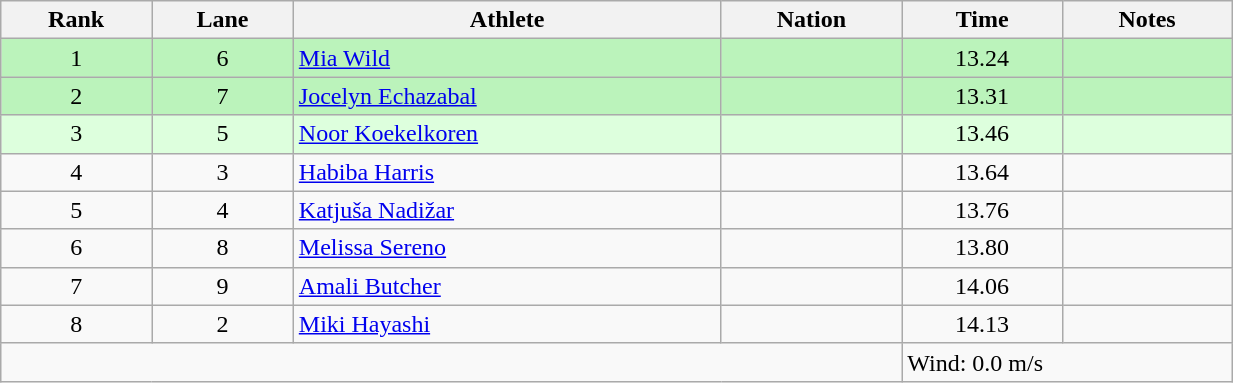<table class="wikitable sortable" style="text-align:center;width: 65%;">
<tr>
<th scope="col">Rank</th>
<th scope="col">Lane</th>
<th scope="col">Athlete</th>
<th scope="col">Nation</th>
<th scope="col">Time</th>
<th scope="col">Notes</th>
</tr>
<tr bgcolor=bbf3bb>
<td>1</td>
<td>6</td>
<td align=left><a href='#'>Mia Wild</a></td>
<td align=left></td>
<td>13.24</td>
<td></td>
</tr>
<tr bgcolor=bbf3bb>
<td>2</td>
<td>7</td>
<td align=left><a href='#'>Jocelyn Echazabal</a></td>
<td align=left></td>
<td>13.31</td>
<td></td>
</tr>
<tr bgcolor=ddffdd>
<td>3</td>
<td>5</td>
<td align=left><a href='#'>Noor Koekelkoren</a></td>
<td align=left></td>
<td>13.46</td>
<td></td>
</tr>
<tr>
<td>4</td>
<td>3</td>
<td align=left><a href='#'>Habiba Harris</a></td>
<td align=left></td>
<td>13.64</td>
<td></td>
</tr>
<tr>
<td>5</td>
<td>4</td>
<td align=left><a href='#'>Katjuša Nadižar</a></td>
<td align=left></td>
<td>13.76</td>
<td></td>
</tr>
<tr>
<td>6</td>
<td>8</td>
<td align=left><a href='#'>Melissa Sereno</a></td>
<td align=left></td>
<td>13.80</td>
<td></td>
</tr>
<tr>
<td>7</td>
<td>9</td>
<td align=left><a href='#'>Amali Butcher</a></td>
<td align=left></td>
<td>14.06</td>
<td></td>
</tr>
<tr>
<td>8</td>
<td>2</td>
<td align=left><a href='#'>Miki Hayashi</a></td>
<td align=left></td>
<td>14.13</td>
<td></td>
</tr>
<tr class="sortbottom">
<td colspan="4"></td>
<td colspan="2" style="text-align:left;">Wind: 0.0 m/s</td>
</tr>
</table>
